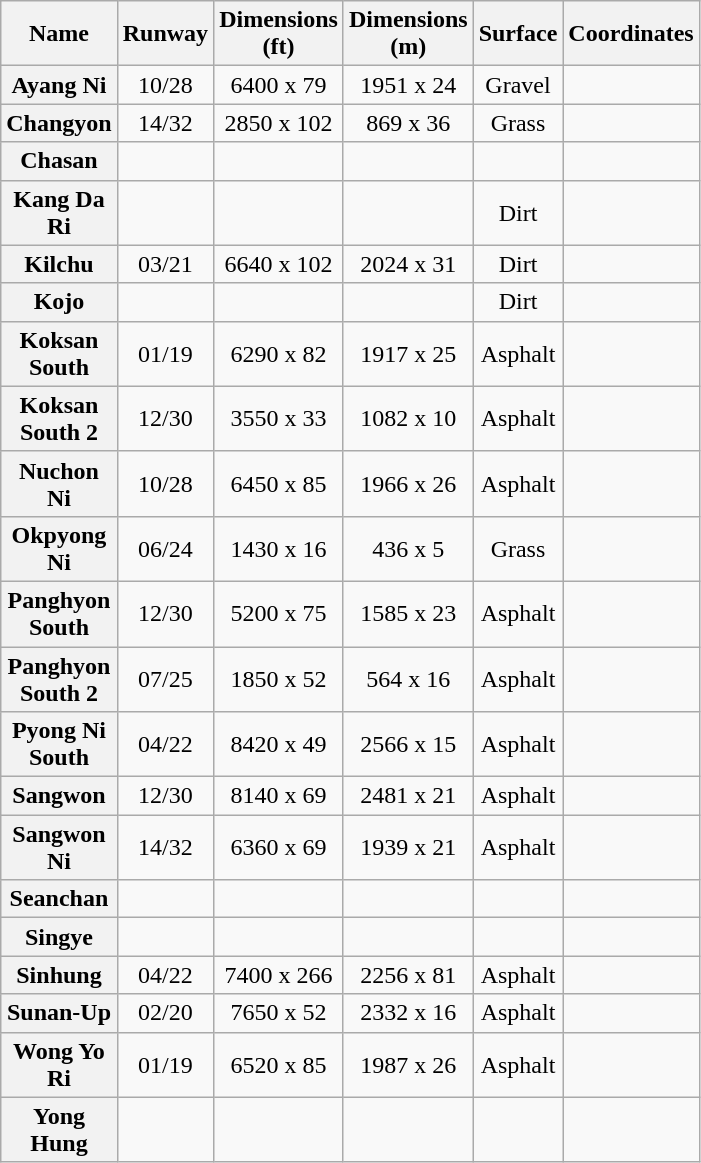<table class="wikitable" style="text-align: center; width: 200px; height: 200px;">
<tr>
<th scope="col">Name</th>
<th scope="col">Runway</th>
<th scope="col">Dimensions (ft)</th>
<th scope="col">Dimensions (m)</th>
<th scope="col">Surface</th>
<th scope="col">Coordinates</th>
</tr>
<tr>
<th scope="row">Ayang Ni</th>
<td>10/28</td>
<td>6400 x 79</td>
<td>1951 x 24</td>
<td>Gravel</td>
<td></td>
</tr>
<tr>
<th scope="row">Changyon</th>
<td>14/32</td>
<td>2850 x 102</td>
<td>869 x 36</td>
<td>Grass</td>
<td></td>
</tr>
<tr>
<th scope="row"><strong>Chasan</strong></th>
<td></td>
<td></td>
<td></td>
<td></td>
<td></td>
</tr>
<tr>
<th scope="row">Kang Da Ri</th>
<td></td>
<td></td>
<td></td>
<td>Dirt</td>
<td></td>
</tr>
<tr>
<th scope="row">Kilchu</th>
<td>03/21</td>
<td>6640 x 102</td>
<td>2024 x 31</td>
<td>Dirt</td>
<td></td>
</tr>
<tr>
<th scope="row">Kojo</th>
<td></td>
<td></td>
<td></td>
<td>Dirt</td>
<td></td>
</tr>
<tr>
<th scope="row">Koksan South</th>
<td>01/19</td>
<td>6290 x 82</td>
<td>1917 x 25</td>
<td>Asphalt</td>
<td></td>
</tr>
<tr>
<th scope="row">Koksan South 2</th>
<td>12/30</td>
<td>3550 x 33</td>
<td>1082 x 10</td>
<td>Asphalt</td>
<td></td>
</tr>
<tr>
<th scope="row">Nuchon Ni</th>
<td>10/28</td>
<td>6450 x  85</td>
<td>1966 x 26</td>
<td>Asphalt</td>
<td></td>
</tr>
<tr>
<th scope="row">Okpyong Ni</th>
<td>06/24</td>
<td>1430 x 16</td>
<td>436 x 5</td>
<td>Grass</td>
<td></td>
</tr>
<tr>
<th scope="row">Panghyon South</th>
<td>12/30</td>
<td>5200 x 75</td>
<td>1585 x 23</td>
<td>Asphalt</td>
<td></td>
</tr>
<tr>
<th scope="row">Panghyon South 2</th>
<td>07/25</td>
<td>1850 x 52</td>
<td>564 x 16</td>
<td>Asphalt</td>
<td></td>
</tr>
<tr>
<th scope="row">Pyong Ni South</th>
<td>04/22</td>
<td>8420 x 49</td>
<td>2566 x 15</td>
<td>Asphalt</td>
<td></td>
</tr>
<tr>
<th scope="row">Sangwon</th>
<td>12/30</td>
<td>8140 x 69</td>
<td>2481 x 21</td>
<td>Asphalt</td>
<td></td>
</tr>
<tr>
<th scope="row">Sangwon Ni</th>
<td>14/32</td>
<td>6360 x 69</td>
<td>1939 x 21</td>
<td>Asphalt</td>
<td></td>
</tr>
<tr>
<th scope="row"><strong>Seanchan</strong></th>
<td></td>
<td></td>
<td></td>
<td></td>
<td></td>
</tr>
<tr>
<th scope="row"><strong>Singye</strong></th>
<td></td>
<td></td>
<td></td>
<td></td>
<td></td>
</tr>
<tr>
<th scope="row">Sinhung</th>
<td>04/22</td>
<td>7400 x 266</td>
<td>2256 x 81</td>
<td>Asphalt</td>
<td></td>
</tr>
<tr>
<th scope="row">Sunan-Up</th>
<td>02/20</td>
<td>7650 x 52</td>
<td>2332 x 16</td>
<td>Asphalt</td>
<td></td>
</tr>
<tr>
<th scope="row">Wong Yo Ri</th>
<td>01/19</td>
<td>6520 x 85</td>
<td>1987 x 26</td>
<td>Asphalt</td>
<td></td>
</tr>
<tr>
<th scope="row">Yong Hung</th>
<td></td>
<td></td>
<td></td>
<td></td>
<td></td>
</tr>
</table>
